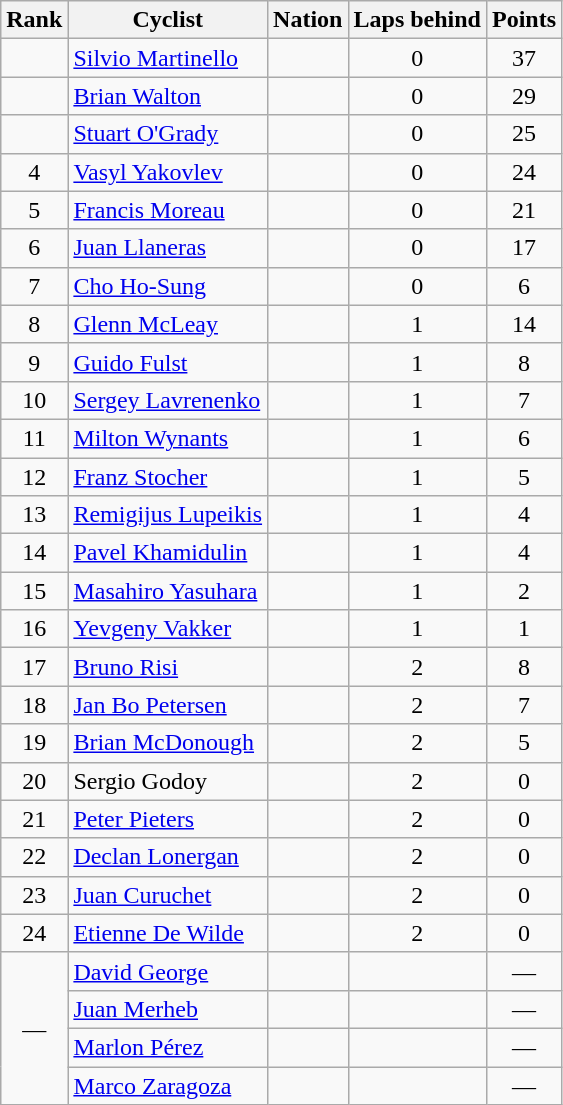<table class="wikitable sortable" style="text-align:center">
<tr>
<th>Rank</th>
<th>Cyclist</th>
<th>Nation</th>
<th>Laps behind</th>
<th>Points</th>
</tr>
<tr>
<td></td>
<td align=left><a href='#'>Silvio Martinello</a></td>
<td align=left></td>
<td>0</td>
<td>37</td>
</tr>
<tr>
<td></td>
<td align=left><a href='#'>Brian Walton</a></td>
<td align=left></td>
<td>0</td>
<td>29</td>
</tr>
<tr>
<td></td>
<td align=left><a href='#'>Stuart O'Grady</a></td>
<td align=left></td>
<td>0</td>
<td>25</td>
</tr>
<tr>
<td>4</td>
<td align=left><a href='#'>Vasyl Yakovlev</a></td>
<td align=left></td>
<td>0</td>
<td>24</td>
</tr>
<tr>
<td>5</td>
<td align=left><a href='#'>Francis Moreau</a></td>
<td align=left></td>
<td>0</td>
<td>21</td>
</tr>
<tr>
<td>6</td>
<td align=left><a href='#'>Juan Llaneras</a></td>
<td align=left></td>
<td>0</td>
<td>17</td>
</tr>
<tr>
<td>7</td>
<td align=left><a href='#'>Cho Ho-Sung</a></td>
<td align=left></td>
<td>0</td>
<td>6</td>
</tr>
<tr>
<td>8</td>
<td align=left><a href='#'>Glenn McLeay</a></td>
<td align=left></td>
<td>1</td>
<td>14</td>
</tr>
<tr>
<td>9</td>
<td align=left><a href='#'>Guido Fulst</a></td>
<td align=left></td>
<td>1</td>
<td>8</td>
</tr>
<tr>
<td>10</td>
<td align=left><a href='#'>Sergey Lavrenenko</a></td>
<td align=left></td>
<td>1</td>
<td>7</td>
</tr>
<tr>
<td>11</td>
<td align=left><a href='#'>Milton Wynants</a></td>
<td align=left></td>
<td>1</td>
<td>6</td>
</tr>
<tr>
<td>12</td>
<td align=left><a href='#'>Franz Stocher</a></td>
<td align=left></td>
<td>1</td>
<td>5</td>
</tr>
<tr>
<td>13</td>
<td align=left><a href='#'>Remigijus Lupeikis</a></td>
<td align=left></td>
<td>1</td>
<td>4</td>
</tr>
<tr>
<td>14</td>
<td align=left><a href='#'>Pavel Khamidulin</a></td>
<td align=left></td>
<td>1</td>
<td>4</td>
</tr>
<tr>
<td>15</td>
<td align=left><a href='#'>Masahiro Yasuhara</a></td>
<td align=left></td>
<td>1</td>
<td>2</td>
</tr>
<tr>
<td>16</td>
<td align=left><a href='#'>Yevgeny Vakker</a></td>
<td align=left></td>
<td>1</td>
<td>1</td>
</tr>
<tr>
<td>17</td>
<td align=left><a href='#'>Bruno Risi</a></td>
<td align=left></td>
<td>2</td>
<td>8</td>
</tr>
<tr>
<td>18</td>
<td align=left><a href='#'>Jan Bo Petersen</a></td>
<td align=left></td>
<td>2</td>
<td>7</td>
</tr>
<tr>
<td>19</td>
<td align=left><a href='#'>Brian McDonough</a></td>
<td align=left></td>
<td>2</td>
<td>5</td>
</tr>
<tr>
<td>20</td>
<td align=left>Sergio Godoy</td>
<td align=left></td>
<td>2</td>
<td>0</td>
</tr>
<tr>
<td>21</td>
<td align=left><a href='#'>Peter Pieters</a></td>
<td align=left></td>
<td>2</td>
<td>0</td>
</tr>
<tr>
<td>22</td>
<td align=left><a href='#'>Declan Lonergan</a></td>
<td align=left></td>
<td>2</td>
<td>0</td>
</tr>
<tr>
<td>23</td>
<td align=left><a href='#'>Juan Curuchet</a></td>
<td align=left></td>
<td>2</td>
<td>0</td>
</tr>
<tr>
<td>24</td>
<td align=left><a href='#'>Etienne De Wilde</a></td>
<td align=left></td>
<td>2</td>
<td>0</td>
</tr>
<tr>
<td rowspan=4 data-sort-value=25>—</td>
<td align=left><a href='#'>David George</a></td>
<td align=left></td>
<td data-sort-value=9></td>
<td data-sort-value=0>—</td>
</tr>
<tr>
<td align=left><a href='#'>Juan Merheb</a></td>
<td align=left></td>
<td data-sort-value=9></td>
<td data-sort-value=0>—</td>
</tr>
<tr>
<td align=left><a href='#'>Marlon Pérez</a></td>
<td align=left></td>
<td data-sort-value=9></td>
<td data-sort-value=0>—</td>
</tr>
<tr>
<td align=left><a href='#'>Marco Zaragoza</a></td>
<td align=left></td>
<td data-sort-value=9></td>
<td data-sort-value=0>—</td>
</tr>
</table>
